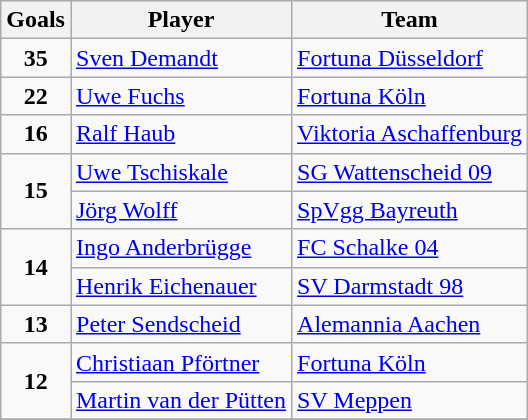<table class="wikitable">
<tr>
<th>Goals</th>
<th>Player</th>
<th>Team</th>
</tr>
<tr>
<td rowspan="1" align=center><strong>35</strong></td>
<td> <a href='#'>Sven Demandt</a></td>
<td><a href='#'>Fortuna Düsseldorf</a></td>
</tr>
<tr>
<td rowspan="1" align=center><strong>22</strong></td>
<td> <a href='#'>Uwe Fuchs</a></td>
<td><a href='#'>Fortuna Köln</a></td>
</tr>
<tr>
<td rowspan="1" align=center><strong>16</strong></td>
<td> <a href='#'>Ralf Haub</a></td>
<td><a href='#'>Viktoria Aschaffenburg</a></td>
</tr>
<tr>
<td rowspan="2" align=center><strong>15</strong></td>
<td> <a href='#'>Uwe Tschiskale</a></td>
<td><a href='#'>SG Wattenscheid 09</a></td>
</tr>
<tr>
<td> <a href='#'>Jörg Wolff</a></td>
<td><a href='#'>SpVgg Bayreuth</a></td>
</tr>
<tr>
<td rowspan="2" align=center><strong>14</strong></td>
<td> <a href='#'>Ingo Anderbrügge</a></td>
<td><a href='#'>FC Schalke 04</a></td>
</tr>
<tr>
<td> <a href='#'>Henrik Eichenauer</a></td>
<td><a href='#'>SV Darmstadt 98</a></td>
</tr>
<tr>
<td rowspan="1" align=center><strong>13</strong></td>
<td> <a href='#'>Peter Sendscheid</a></td>
<td><a href='#'>Alemannia Aachen</a></td>
</tr>
<tr>
<td rowspan="2" align=center><strong>12</strong></td>
<td> <a href='#'>Christiaan Pförtner</a></td>
<td><a href='#'>Fortuna Köln</a></td>
</tr>
<tr>
<td> <a href='#'>Martin van der Pütten</a></td>
<td><a href='#'>SV Meppen</a></td>
</tr>
<tr>
</tr>
</table>
